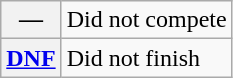<table class="wikitable">
<tr>
<th scope="row">—</th>
<td>Did not compete</td>
</tr>
<tr>
<th scope="row"><a href='#'>DNF</a></th>
<td>Did not finish</td>
</tr>
</table>
